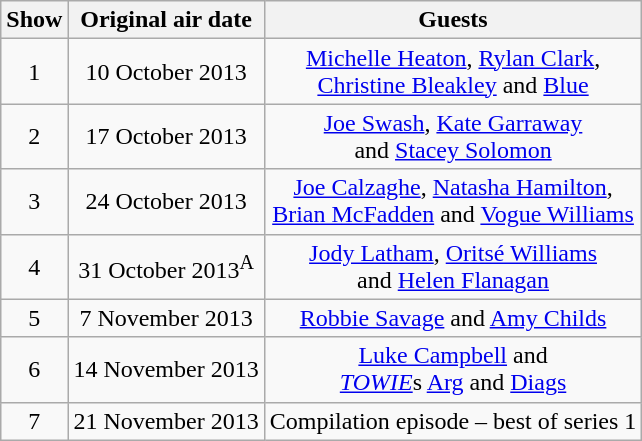<table class="wikitable sortable" style="text-align:center;">
<tr>
<th>Show</th>
<th>Original air date</th>
<th>Guests</th>
</tr>
<tr>
<td>1</td>
<td>10 October 2013</td>
<td><a href='#'>Michelle Heaton</a>, <a href='#'>Rylan Clark</a>,<br><a href='#'>Christine Bleakley</a> and <a href='#'>Blue</a></td>
</tr>
<tr>
<td>2</td>
<td>17 October 2013</td>
<td><a href='#'>Joe Swash</a>, <a href='#'>Kate Garraway</a><br>and <a href='#'>Stacey Solomon</a></td>
</tr>
<tr>
<td>3</td>
<td>24 October 2013</td>
<td><a href='#'>Joe Calzaghe</a>, <a href='#'>Natasha Hamilton</a>,<br><a href='#'>Brian McFadden</a> and <a href='#'>Vogue Williams</a></td>
</tr>
<tr>
<td>4</td>
<td>31 October 2013<sup>A</sup></td>
<td><a href='#'>Jody Latham</a>, <a href='#'>Oritsé Williams</a><br>and <a href='#'>Helen Flanagan</a></td>
</tr>
<tr>
<td>5</td>
<td>7 November 2013</td>
<td><a href='#'>Robbie Savage</a> and <a href='#'>Amy Childs</a></td>
</tr>
<tr>
<td>6</td>
<td>14 November 2013</td>
<td><a href='#'>Luke Campbell</a> and<br><em><a href='#'>TOWIE</a></em>s <a href='#'>Arg</a> and <a href='#'>Diags</a></td>
</tr>
<tr>
<td>7</td>
<td>21 November 2013</td>
<td>Compilation episode – best of series 1</td>
</tr>
</table>
